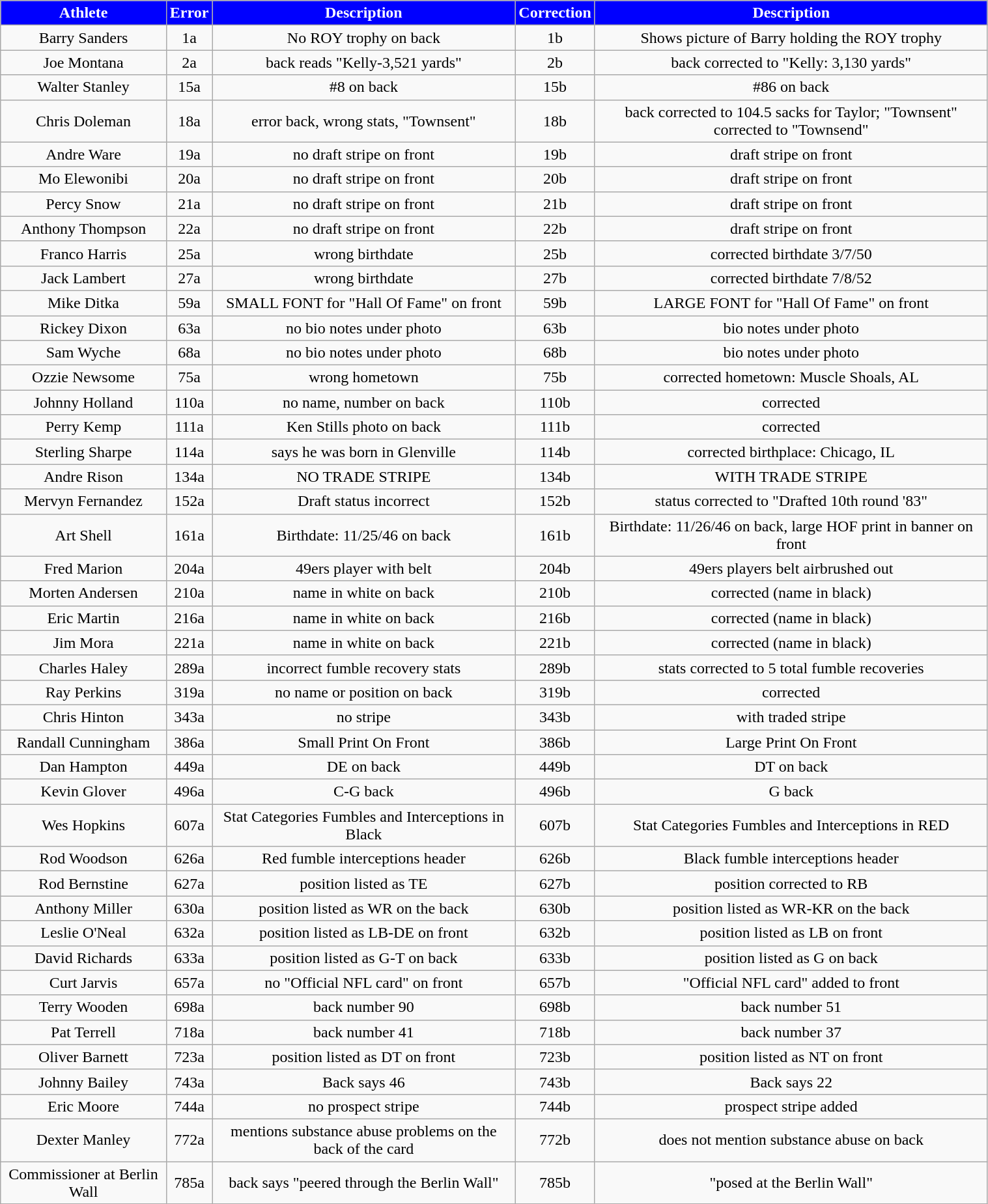<table class="wikitable" style="width:80%;">
<tr style="text-align:center; background:blue; color:#fff;">
<td><strong>Athlete</strong></td>
<td><strong>Error</strong></td>
<td><strong>Description</strong></td>
<td><strong>Correction</strong></td>
<td><strong>Description</strong></td>
</tr>
<tr style="text-align:center;" bgcolor="">
<td>Barry Sanders</td>
<td>1a</td>
<td>No ROY trophy on back</td>
<td>1b</td>
<td>Shows picture of Barry holding the ROY trophy</td>
</tr>
<tr style="text-align:center;" bgcolor="">
<td>Joe Montana</td>
<td>2a</td>
<td>back reads "Kelly-3,521 yards"</td>
<td>2b</td>
<td>back corrected to "Kelly: 3,130 yards"</td>
</tr>
<tr style="text-align:center;" bgcolor="">
<td>Walter Stanley</td>
<td>15a</td>
<td>#8 on back</td>
<td>15b</td>
<td>#86 on back</td>
</tr>
<tr style="text-align:center;" bgcolor="">
<td>Chris Doleman</td>
<td>18a</td>
<td>error back, wrong stats, "Townsent"</td>
<td>18b</td>
<td>back corrected to 104.5 sacks for Taylor; "Townsent" corrected to "Townsend"</td>
</tr>
<tr style="text-align:center;" bgcolor="">
<td>Andre Ware</td>
<td>19a</td>
<td>no draft stripe on front</td>
<td>19b</td>
<td>draft stripe on front</td>
</tr>
<tr style="text-align:center;" bgcolor="">
<td>Mo Elewonibi</td>
<td>20a</td>
<td>no draft stripe on front</td>
<td>20b</td>
<td>draft stripe on front</td>
</tr>
<tr style="text-align:center;" bgcolor="">
<td>Percy Snow</td>
<td>21a</td>
<td>no draft stripe on front</td>
<td>21b</td>
<td>draft stripe on front</td>
</tr>
<tr style="text-align:center;" bgcolor="">
<td>Anthony Thompson</td>
<td>22a</td>
<td>no draft stripe on front</td>
<td>22b</td>
<td>draft stripe on front</td>
</tr>
<tr style="text-align:center;" bgcolor="">
<td>Franco Harris</td>
<td>25a</td>
<td>wrong birthdate</td>
<td>25b</td>
<td>corrected birthdate 3/7/50</td>
</tr>
<tr style="text-align:center;" bgcolor="">
<td>Jack Lambert</td>
<td>27a</td>
<td>wrong birthdate</td>
<td>27b</td>
<td>corrected birthdate 7/8/52</td>
</tr>
<tr style="text-align:center;" bgcolor="">
<td>Mike Ditka</td>
<td>59a</td>
<td>SMALL FONT for "Hall Of Fame" on front</td>
<td>59b</td>
<td>LARGE FONT for "Hall Of Fame" on front</td>
</tr>
<tr style="text-align:center;" bgcolor="">
<td>Rickey Dixon</td>
<td>63a</td>
<td>no bio notes under photo</td>
<td>63b</td>
<td>bio notes under photo</td>
</tr>
<tr style="text-align:center;" bgcolor="">
<td>Sam Wyche</td>
<td>68a</td>
<td>no bio notes under photo</td>
<td>68b</td>
<td>bio notes under photo</td>
</tr>
<tr style="text-align:center;" bgcolor="">
<td>Ozzie Newsome</td>
<td>75a</td>
<td>wrong hometown</td>
<td>75b</td>
<td>corrected hometown: Muscle Shoals, AL</td>
</tr>
<tr style="text-align:center;" bgcolor="">
<td>Johnny Holland</td>
<td>110a</td>
<td>no name, number on back</td>
<td>110b</td>
<td>corrected</td>
</tr>
<tr style="text-align:center;" bgcolor="">
<td>Perry Kemp</td>
<td>111a</td>
<td>Ken Stills photo on back</td>
<td>111b</td>
<td>corrected</td>
</tr>
<tr style="text-align:center;" bgcolor="">
<td>Sterling Sharpe</td>
<td>114a</td>
<td>says he was born in Glenville</td>
<td>114b</td>
<td>corrected birthplace: Chicago, IL</td>
</tr>
<tr style="text-align:center;" bgcolor="">
<td>Andre Rison</td>
<td>134a</td>
<td>NO TRADE STRIPE</td>
<td>134b</td>
<td>WITH TRADE STRIPE</td>
</tr>
<tr style="text-align:center;" bgcolor="">
<td>Mervyn Fernandez</td>
<td>152a</td>
<td>Draft status incorrect</td>
<td>152b</td>
<td>status corrected to "Drafted 10th round '83"</td>
</tr>
<tr style="text-align:center;" bgcolor="">
<td>Art Shell</td>
<td>161a</td>
<td>Birthdate: 11/25/46 on back</td>
<td>161b</td>
<td>Birthdate: 11/26/46 on back, large HOF print in banner on front</td>
</tr>
<tr style="text-align:center;" bgcolor="">
<td>Fred Marion</td>
<td>204a</td>
<td>49ers player with belt</td>
<td>204b</td>
<td>49ers players belt airbrushed out</td>
</tr>
<tr style="text-align:center;" bgcolor="">
<td>Morten Andersen</td>
<td>210a</td>
<td>name in white on back</td>
<td>210b</td>
<td>corrected (name in black)</td>
</tr>
<tr style="text-align:center;" bgcolor="">
<td>Eric Martin</td>
<td>216a</td>
<td>name in white on back</td>
<td>216b</td>
<td>corrected (name in black)</td>
</tr>
<tr style="text-align:center;" bgcolor="">
<td>Jim Mora</td>
<td>221a</td>
<td>name in white on back</td>
<td>221b</td>
<td>corrected (name in black)</td>
</tr>
<tr style="text-align:center;" bgcolor="">
<td>Charles Haley</td>
<td>289a</td>
<td>incorrect fumble recovery stats</td>
<td>289b</td>
<td>stats corrected to 5 total fumble recoveries</td>
</tr>
<tr style="text-align:center;" bgcolor="">
<td>Ray Perkins</td>
<td>319a</td>
<td>no name or position on back</td>
<td>319b</td>
<td>corrected</td>
</tr>
<tr style="text-align:center;" bgcolor="">
<td>Chris Hinton</td>
<td>343a</td>
<td>no stripe</td>
<td>343b</td>
<td>with traded stripe</td>
</tr>
<tr style="text-align:center;" bgcolor="">
<td>Randall Cunningham</td>
<td>386a</td>
<td>Small Print On Front</td>
<td>386b</td>
<td>Large Print On Front</td>
</tr>
<tr style="text-align:center;" bgcolor="">
<td>Dan Hampton</td>
<td>449a</td>
<td>DE on back</td>
<td>449b</td>
<td>DT on back</td>
</tr>
<tr style="text-align:center;" bgcolor="">
<td>Kevin Glover</td>
<td>496a</td>
<td>C-G back</td>
<td>496b</td>
<td>G back</td>
</tr>
<tr style="text-align:center;" bgcolor="">
<td>Wes Hopkins</td>
<td>607a</td>
<td>Stat Categories Fumbles and Interceptions in Black</td>
<td>607b</td>
<td>Stat Categories Fumbles and Interceptions in RED</td>
</tr>
<tr style="text-align:center;" bgcolor="">
<td>Rod Woodson</td>
<td>626a</td>
<td>Red fumble interceptions header</td>
<td>626b</td>
<td>Black fumble interceptions header</td>
</tr>
<tr style="text-align:center;" bgcolor="">
<td>Rod Bernstine</td>
<td>627a</td>
<td>position listed as TE</td>
<td>627b</td>
<td>position corrected to RB</td>
</tr>
<tr style="text-align:center;" bgcolor="">
<td>Anthony Miller</td>
<td>630a</td>
<td>position listed as WR on the back</td>
<td>630b</td>
<td>position listed as WR-KR on the back</td>
</tr>
<tr style="text-align:center;" bgcolor="">
<td>Leslie O'Neal</td>
<td>632a</td>
<td>position listed as LB-DE on front</td>
<td>632b</td>
<td>position listed as LB on front</td>
</tr>
<tr style="text-align:center;" bgcolor="">
<td>David Richards</td>
<td>633a</td>
<td>position listed as G-T on back</td>
<td>633b</td>
<td>position listed as G on back</td>
</tr>
<tr style="text-align:center;" bgcolor="">
<td>Curt Jarvis</td>
<td>657a</td>
<td>no "Official NFL card" on front</td>
<td>657b</td>
<td>"Official NFL card" added to front</td>
</tr>
<tr style="text-align:center;" bgcolor="">
<td>Terry Wooden</td>
<td>698a</td>
<td>back number 90</td>
<td>698b</td>
<td>back number 51</td>
</tr>
<tr style="text-align:center;" bgcolor="">
<td>Pat Terrell</td>
<td>718a</td>
<td>back number 41</td>
<td>718b</td>
<td>back number 37</td>
</tr>
<tr style="text-align:center;" bgcolor="">
<td>Oliver Barnett</td>
<td>723a</td>
<td>position listed as DT on front</td>
<td>723b</td>
<td>position listed as NT on front</td>
</tr>
<tr style="text-align:center;" bgcolor="">
<td>Johnny Bailey</td>
<td>743a</td>
<td>Back says 46</td>
<td>743b</td>
<td>Back says 22</td>
</tr>
<tr style="text-align:center;" bgcolor="">
<td>Eric Moore</td>
<td>744a</td>
<td>no prospect stripe</td>
<td>744b</td>
<td>prospect stripe added</td>
</tr>
<tr style="text-align:center;" bgcolor="">
<td>Dexter Manley</td>
<td>772a</td>
<td>mentions substance abuse problems on the back of the card</td>
<td>772b</td>
<td>does not mention substance abuse on back</td>
</tr>
<tr style="text-align:center;" bgcolor="">
<td>Commissioner at Berlin Wall</td>
<td>785a</td>
<td>back says "peered through the Berlin Wall"</td>
<td>785b</td>
<td>"posed at the Berlin Wall"</td>
</tr>
</table>
